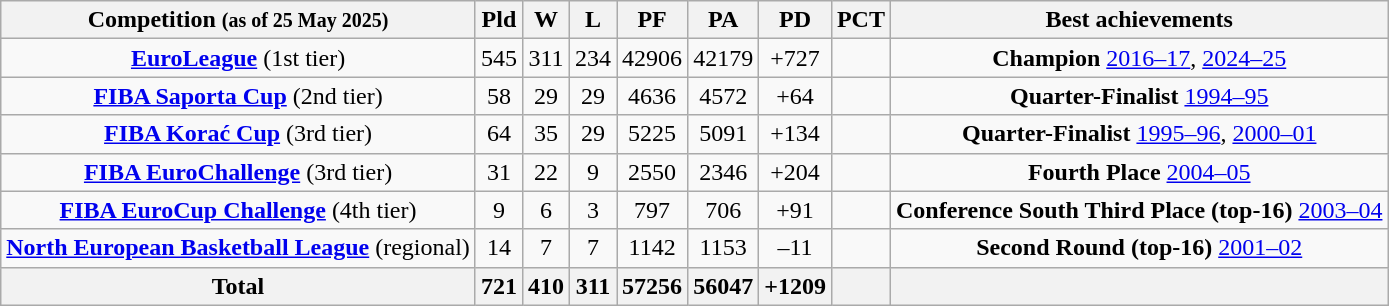<table class="wikitable sortable" style="text-align: center;">
<tr>
<th>Competition <small>(as of 25 May 2025)</small></th>
<th>Pld</th>
<th>W</th>
<th>L</th>
<th>PF</th>
<th>PA</th>
<th>PD</th>
<th>PCT</th>
<th>Best achievements</th>
</tr>
<tr>
<td align=center><strong><a href='#'>EuroLeague</a></strong> (1st tier)</td>
<td>545</td>
<td>311</td>
<td>234</td>
<td>42906</td>
<td>42179</td>
<td>+727</td>
<td></td>
<td><strong>Champion</strong> <a href='#'>2016–17</a>, <a href='#'>2024–25</a></td>
</tr>
<tr>
<td align=center><strong><a href='#'>FIBA Saporta Cup</a></strong> (2nd tier)</td>
<td>58</td>
<td>29</td>
<td>29</td>
<td>4636</td>
<td>4572</td>
<td>+64</td>
<td></td>
<td><strong>Quarter-Finalist</strong> <a href='#'>1994–95</a></td>
</tr>
<tr>
<td align=center><strong><a href='#'>FIBA Korać Cup</a></strong> (3rd tier)</td>
<td>64</td>
<td>35</td>
<td>29</td>
<td>5225</td>
<td>5091</td>
<td>+134</td>
<td></td>
<td><strong>Quarter-Finalist</strong> <a href='#'>1995–96</a>, <a href='#'>2000–01</a></td>
</tr>
<tr>
<td align=center><strong><a href='#'>FIBA EuroChallenge</a></strong> (3rd tier)</td>
<td>31</td>
<td>22</td>
<td>9</td>
<td>2550</td>
<td>2346</td>
<td>+204</td>
<td></td>
<td><strong>Fourth Place</strong> <a href='#'>2004–05</a></td>
</tr>
<tr>
<td align=center><strong><a href='#'>FIBA EuroCup Challenge</a></strong> (4th tier)</td>
<td>9</td>
<td>6</td>
<td>3</td>
<td>797</td>
<td>706</td>
<td>+91</td>
<td></td>
<td><strong>Conference South Third Place (top-16)</strong> <a href='#'>2003–04</a></td>
</tr>
<tr>
<td align=center><strong><a href='#'>North European Basketball League</a></strong> (regional)</td>
<td>14</td>
<td>7</td>
<td>7</td>
<td>1142</td>
<td>1153</td>
<td>–11</td>
<td></td>
<td><strong>Second Round (top-16)</strong> <a href='#'>2001–02</a></td>
</tr>
<tr>
<th align=center>Total</th>
<th>721</th>
<th>410</th>
<th>311</th>
<th>57256</th>
<th>56047</th>
<th>+1209</th>
<th></th>
<th></th>
</tr>
</table>
